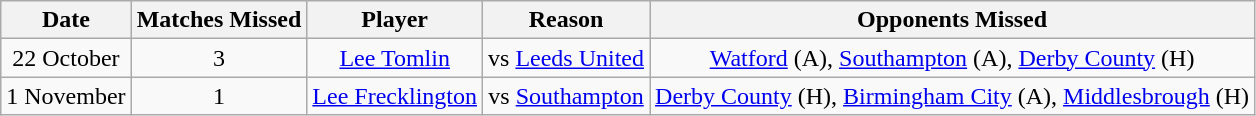<table class="wikitable" style="text-align: center">
<tr>
<th>Date</th>
<th>Matches Missed</th>
<th>Player</th>
<th>Reason</th>
<th>Opponents Missed</th>
</tr>
<tr>
<td>22 October</td>
<td>3</td>
<td><a href='#'>Lee Tomlin</a></td>
<td> vs <a href='#'>Leeds United</a></td>
<td><a href='#'>Watford</a> (A), <a href='#'>Southampton</a> (A), <a href='#'>Derby County</a> (H)</td>
</tr>
<tr>
<td>1 November</td>
<td>1</td>
<td><a href='#'>Lee Frecklington</a></td>
<td> vs <a href='#'>Southampton</a></td>
<td><a href='#'>Derby County</a> (H), <a href='#'>Birmingham City</a> (A), <a href='#'>Middlesbrough</a> (H)</td>
</tr>
</table>
